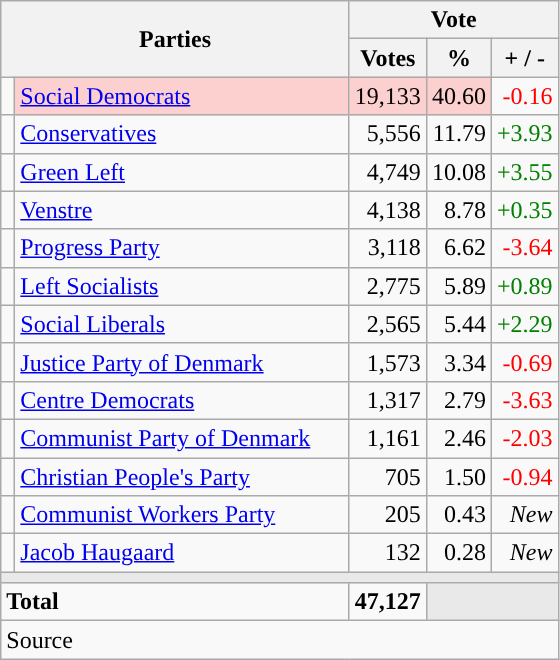<table class="wikitable" style="text-align:right;">
<tr>
<th style="text-align:centre;" rowspan="2" colspan="2" width="225">Parties</th>
<th colspan="3">Vote</th>
</tr>
<tr>
<th width="15">Votes</th>
<th width="15">%</th>
<th width="15">+ / -</th>
</tr>
<tr>
<td width="2" style="color:inherit;background:"></td>
<td bgcolor=#fbd0ce  align="left"><a href='#'>Social Democrats</a></td>
<td bgcolor=#fbd0ce>19,133</td>
<td bgcolor=#fbd0ce>40.60</td>
<td style=color:red;>-0.16</td>
</tr>
<tr>
<td width="2" style="color:inherit;background:"></td>
<td align="left"><a href='#'>Conservatives</a></td>
<td>5,556</td>
<td>11.79</td>
<td style=color:green;>+3.93</td>
</tr>
<tr>
<td width="2" style="color:inherit;background:"></td>
<td align="left"><a href='#'>Green Left</a></td>
<td>4,749</td>
<td>10.08</td>
<td style=color:green;>+3.55</td>
</tr>
<tr>
<td width="2" style="color:inherit;background:"></td>
<td align="left"><a href='#'>Venstre</a></td>
<td>4,138</td>
<td>8.78</td>
<td style=color:green;>+0.35</td>
</tr>
<tr>
<td width="2" style="color:inherit;background:"></td>
<td align="left"><a href='#'>Progress Party</a></td>
<td>3,118</td>
<td>6.62</td>
<td style=color:red;>-3.64</td>
</tr>
<tr>
<td width="2" style="color:inherit;background:"></td>
<td align="left"><a href='#'>Left Socialists</a></td>
<td>2,775</td>
<td>5.89</td>
<td style=color:green;>+0.89</td>
</tr>
<tr>
<td width="2" style="color:inherit;background:"></td>
<td align="left"><a href='#'>Social Liberals</a></td>
<td>2,565</td>
<td>5.44</td>
<td style=color:green;>+2.29</td>
</tr>
<tr>
<td width="2" style="color:inherit;background:"></td>
<td align="left"><a href='#'>Justice Party of Denmark</a></td>
<td>1,573</td>
<td>3.34</td>
<td style=color:red;>-0.69</td>
</tr>
<tr>
<td width="2" style="color:inherit;background:"></td>
<td align="left"><a href='#'>Centre Democrats</a></td>
<td>1,317</td>
<td>2.79</td>
<td style=color:red;>-3.63</td>
</tr>
<tr>
<td width="2" style="color:inherit;background:"></td>
<td align="left"><a href='#'>Communist Party of Denmark</a></td>
<td>1,161</td>
<td>2.46</td>
<td style=color:red;>-2.03</td>
</tr>
<tr>
<td width="2" style="color:inherit;background:"></td>
<td align="left"><a href='#'>Christian People's Party</a></td>
<td>705</td>
<td>1.50</td>
<td style=color:red;>-0.94</td>
</tr>
<tr>
<td width="2" style="color:inherit;background:"></td>
<td align="left"><a href='#'>Communist Workers Party</a></td>
<td>205</td>
<td>0.43</td>
<td><em>New</em></td>
</tr>
<tr>
<td width="2" style="color:inherit;background:"></td>
<td align="left"><a href='#'>Jacob Haugaard</a></td>
<td>132</td>
<td>0.28</td>
<td><em>New</em></td>
</tr>
<tr>
<td colspan="7" bgcolor="#E9E9E9"></td>
</tr>
<tr>
<td align="left" colspan="2"><strong>Total</strong></td>
<td><strong>47,127</strong></td>
<td bgcolor="#E9E9E9" colspan="2"></td>
</tr>
<tr>
<td align="left" colspan="6">Source</td>
</tr>
</table>
